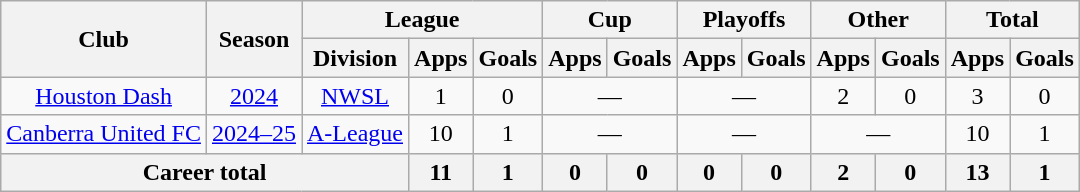<table class="wikitable" style="text-align: center;">
<tr>
<th rowspan="2">Club</th>
<th rowspan="2">Season</th>
<th colspan="3">League</th>
<th colspan="2">Cup</th>
<th colspan="2">Playoffs</th>
<th colspan="2">Other</th>
<th colspan="2">Total</th>
</tr>
<tr>
<th>Division</th>
<th>Apps</th>
<th>Goals</th>
<th>Apps</th>
<th>Goals</th>
<th>Apps</th>
<th>Goals</th>
<th>Apps</th>
<th>Goals</th>
<th>Apps</th>
<th>Goals</th>
</tr>
<tr>
<td><a href='#'>Houston Dash</a></td>
<td><a href='#'>2024</a></td>
<td><a href='#'>NWSL</a></td>
<td>1</td>
<td>0</td>
<td colspan="2">—</td>
<td colspan="2">—</td>
<td>2</td>
<td>0</td>
<td>3</td>
<td>0</td>
</tr>
<tr>
<td><a href='#'>Canberra United FC</a></td>
<td><a href='#'>2024–25</a></td>
<td><a href='#'>A-League</a></td>
<td>10</td>
<td>1</td>
<td colspan="2">—</td>
<td colspan="2">—</td>
<td colspan="2">—</td>
<td>10</td>
<td>1</td>
</tr>
<tr>
<th colspan="3">Career total</th>
<th>11</th>
<th>1</th>
<th>0</th>
<th>0</th>
<th>0</th>
<th>0</th>
<th>2</th>
<th>0</th>
<th>13</th>
<th>1</th>
</tr>
</table>
